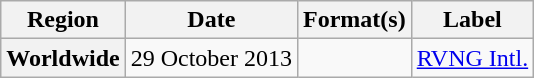<table class="wikitable plainrowheaders">
<tr>
<th scope="col">Region</th>
<th scope="col">Date</th>
<th scope="col">Format(s)</th>
<th scope="col">Label</th>
</tr>
<tr>
<th scope="row">Worldwide</th>
<td>29 October 2013</td>
<td></td>
<td><a href='#'>RVNG Intl.</a></td>
</tr>
</table>
